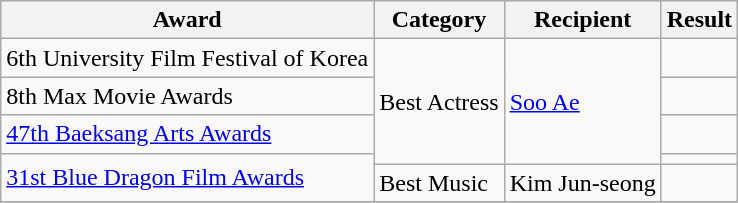<table class="wikitable sortable">
<tr>
<th>Award</th>
<th>Category</th>
<th>Recipient</th>
<th>Result</th>
</tr>
<tr>
<td>6th University Film Festival of Korea</td>
<td rowspan="4">Best Actress</td>
<td rowspan="4"><a href='#'>Soo Ae</a></td>
<td></td>
</tr>
<tr>
<td>8th Max Movie Awards</td>
<td></td>
</tr>
<tr>
<td><a href='#'>47th Baeksang Arts Awards</a></td>
<td></td>
</tr>
<tr>
<td rowspan="2"><a href='#'>31st Blue Dragon Film Awards</a></td>
<td></td>
</tr>
<tr>
<td>Best Music</td>
<td>Kim Jun-seong</td>
<td></td>
</tr>
<tr>
</tr>
</table>
